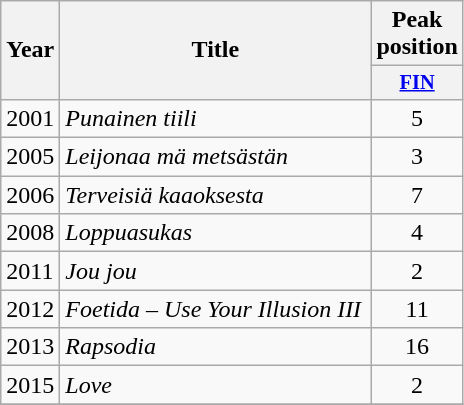<table class="wikitable">
<tr>
<th align="center" rowspan="2" width="10">Year</th>
<th align="center" rowspan="2" width="200">Title</th>
<th align="center" colspan="1" width="20">Peak position</th>
</tr>
<tr>
<th style="width:40;font-size:85%"><a href='#'>FIN</a><br></th>
</tr>
<tr>
<td>2001</td>
<td><em>Punainen tiili</em></td>
<td style="text-align:center;">5</td>
</tr>
<tr>
<td>2005</td>
<td><em>Leijonaa mä metsästän</em></td>
<td style="text-align:center;">3</td>
</tr>
<tr>
<td>2006</td>
<td><em>Terveisiä kaaoksesta</em></td>
<td style="text-align:center;">7</td>
</tr>
<tr>
<td>2008</td>
<td><em>Loppuasukas</em></td>
<td style="text-align:center;">4</td>
</tr>
<tr>
<td>2011</td>
<td><em>Jou jou</em></td>
<td style="text-align:center;">2</td>
</tr>
<tr>
<td>2012</td>
<td><em>Foetida – Use Your Illusion III</em></td>
<td style="text-align:center;">11</td>
</tr>
<tr>
<td>2013</td>
<td><em>Rapsodia</em></td>
<td style="text-align:center;">16</td>
</tr>
<tr>
<td>2015</td>
<td><em>Love</em></td>
<td style="text-align:center;">2</td>
</tr>
<tr>
</tr>
</table>
